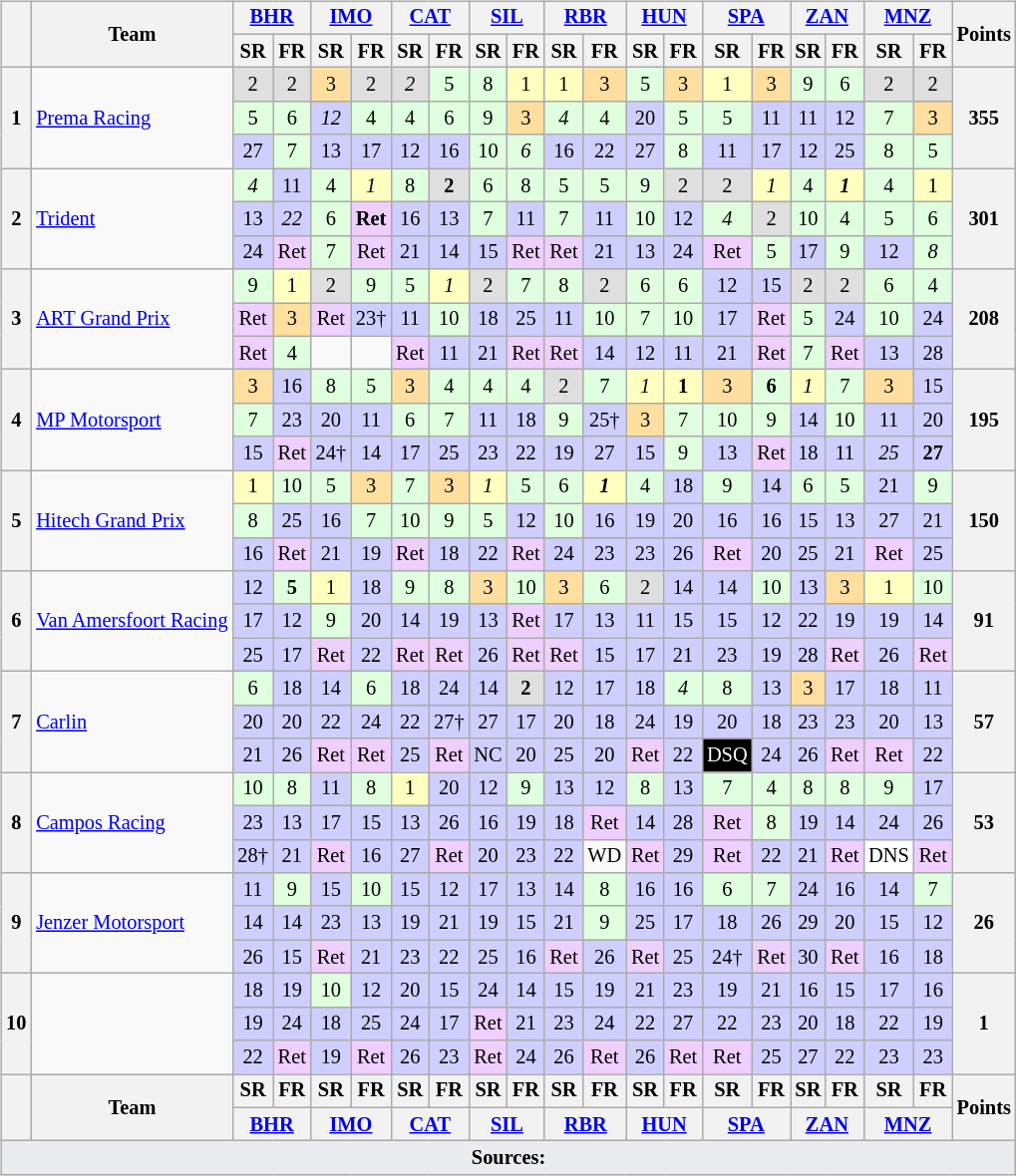<table ≈>
<tr>
<td style="vertical-align:top; text-align:center"><br><table class="wikitable" style="font-size: 85%;">
<tr>
<th rowspan="2" style="vertical-align:middle"></th>
<th rowspan="2" style="vertical-align:middle;background">Team</th>
<th colspan="2"><a href='#'>BHR</a><br></th>
<th colspan="2"><a href='#'>IMO</a><br></th>
<th colspan="2"><a href='#'>CAT</a><br></th>
<th colspan="2"><a href='#'>SIL</a><br></th>
<th colspan="2"><a href='#'>RBR</a><br></th>
<th colspan="2"><a href='#'>HUN</a><br></th>
<th colspan="2"><a href='#'>SPA</a><br></th>
<th colspan="2"><a href='#'>ZAN</a><br></th>
<th colspan="2"><a href='#'>MNZ</a><br></th>
<th rowspan="2" style="vertical-align:middle">Points</th>
</tr>
<tr>
<th>SR</th>
<th>FR</th>
<th>SR</th>
<th>FR</th>
<th>SR</th>
<th>FR</th>
<th>SR</th>
<th>FR</th>
<th>SR</th>
<th>FR</th>
<th>SR</th>
<th>FR</th>
<th>SR</th>
<th>FR</th>
<th>SR</th>
<th>FR</th>
<th>SR</th>
<th>FR</th>
</tr>
<tr>
<th rowspan="3">1</th>
<td rowspan="3" align="left"> <a href='#'>Prema Racing</a></td>
<td style="background:#dfdfdf;">2</td>
<td style="background:#dfdfdf;">2</td>
<td style="background:#ffdf9f;">3</td>
<td style="background:#dfdfdf;">2</td>
<td style="background:#dfdfdf;"><em>2</em></td>
<td style="background:#dfffdf;">5</td>
<td style="background:#dfffdf;">8</td>
<td style="background:#ffffbf;">1</td>
<td style="background:#ffffbf;">1</td>
<td style="background:#ffdf9f;">3</td>
<td style="background:#dfffdf;">5</td>
<td style="background:#ffdf9f;">3</td>
<td style="background:#ffffbf;">1</td>
<td style="background:#ffdf9f;">3</td>
<td style="background:#dfffdf;">9</td>
<td style="background:#dfffdf;">6</td>
<td style="background:#dfdfdf;">2</td>
<td style="background:#dfdfdf;">2</td>
<th rowspan="3">355</th>
</tr>
<tr>
<td style="background:#dfffdf;">5</td>
<td style="background:#dfffdf;">6</td>
<td style="background:#cfcfff;"><em>12</em></td>
<td style="background:#dfffdf;">4</td>
<td style="background:#dfffdf;">4</td>
<td style="background:#dfffdf;">6</td>
<td style="background:#dfffdf;">9</td>
<td style="background:#ffdf9f;">3</td>
<td style="background:#dfffdf;"><em>4</em></td>
<td style="background:#dfffdf;">4</td>
<td style="background:#cfcfff;">20</td>
<td style="background:#dfffdf;">5</td>
<td style="background:#dfffdf;">5</td>
<td style="background:#cfcfff;">11</td>
<td style="background:#cfcfff;">11</td>
<td style="background:#cfcfff;">12</td>
<td style="background:#dfffdf;">7</td>
<td style="background:#ffdf9f;">3</td>
</tr>
<tr>
<td style="background:#cfcfff;">27</td>
<td style="background:#dfffdf;">7</td>
<td style="background:#cfcfff;">13</td>
<td style="background:#cfcfff;">17</td>
<td style="background:#cfcfff;">12</td>
<td style="background:#cfcfff;">16</td>
<td style="background:#dfffdf;">10</td>
<td style="background:#dfffdf;"><em>6</em></td>
<td style="background:#cfcfff;">16</td>
<td style="background:#cfcfff;">22</td>
<td style="background:#cfcfff;">27</td>
<td style="background:#dfffdf;">8</td>
<td style="background:#cfcfff;">11</td>
<td style="background:#cfcfff;">17</td>
<td style="background:#cfcfff;">12</td>
<td style="background:#cfcfff;">25</td>
<td style="background:#dfffdf;">8</td>
<td style="background:#dfffdf;">5</td>
</tr>
<tr>
<th rowspan="3">2</th>
<td rowspan="3" align="left"> <a href='#'>Trident</a></td>
<td style="background:#dfffdf;"><em>4</em></td>
<td style="background:#cfcfff;">11</td>
<td style="background:#dfffdf;">4</td>
<td style="background:#ffffbf;"><em>1</em></td>
<td style="background:#dfffdf;">8</td>
<td style="background:#dfdfdf;"><strong>2</strong></td>
<td style="background:#dfffdf;">6</td>
<td style="background:#dfffdf;">8</td>
<td style="background:#dfffdf;">5</td>
<td style="background:#dfffdf;">5</td>
<td style="background:#dfffdf;">9</td>
<td style="background:#dfdfdf;">2</td>
<td style="background:#dfdfdf;">2</td>
<td style="background:#ffffbf;"><em>1</em></td>
<td style="background:#dfffdf;">4</td>
<td style="background:#ffffbf;"><strong><em>1</em></strong></td>
<td style="background:#dfffdf;">4</td>
<td style="background:#ffffbf;">1</td>
<th rowspan="3">301</th>
</tr>
<tr>
<td style="background:#cfcfff;">13</td>
<td style="background:#cfcfff;"><em>22</em></td>
<td style="background:#dfffdf;">6</td>
<td style="background:#efcfff;"><strong>Ret</strong></td>
<td style="background:#cfcfff;">16</td>
<td style="background:#cfcfff;">13</td>
<td style="background:#dfffdf;">7</td>
<td style="background:#cfcfff;">11</td>
<td style="background:#dfffdf;">7</td>
<td style="background:#cfcfff;">11</td>
<td style="background:#dfffdf;">10</td>
<td style="background:#cfcfff;">12</td>
<td style="background:#dfffdf;"><em>4</em></td>
<td style="background:#dfdfdf;">2</td>
<td style="background:#dfffdf;">10</td>
<td style="background:#dfffdf;">4</td>
<td style="background:#dfffdf;">5</td>
<td style="background:#dfffdf;">6</td>
</tr>
<tr>
<td style="background:#cfcfff;">24</td>
<td style="background:#efcfff;">Ret</td>
<td style="background:#dfffdf;">7</td>
<td style="background:#efcfff;">Ret</td>
<td style="background:#cfcfff;">21</td>
<td style="background:#cfcfff;">14</td>
<td style="background:#cfcfff;">15</td>
<td style="background:#efcfff;">Ret</td>
<td style="background:#efcfff;">Ret</td>
<td style="background:#cfcfff;">21</td>
<td style="background:#cfcfff;">13</td>
<td style="background:#cfcfff;">24</td>
<td style="background:#efcfff;">Ret</td>
<td style="background:#dfffdf;">5</td>
<td style="background:#cfcfff;">17</td>
<td style="background:#dfffdf;">9</td>
<td style="background:#cfcfff;">12</td>
<td style="background:#dfffdf;"><em>8</em></td>
</tr>
<tr>
<th rowspan="3">3</th>
<td rowspan="3" align="left"> <a href='#'>ART Grand Prix</a></td>
<td style="background:#dfffdf;">9</td>
<td style="background:#ffffbf;">1</td>
<td style="background:#dfdfdf;">2</td>
<td style="background:#dfffdf;">9</td>
<td style="background:#dfffdf;">5</td>
<td style="background:#ffffbf;"><em>1</em></td>
<td style="background:#dfdfdf;">2</td>
<td style="background:#dfffdf;">7</td>
<td style="background:#dfffdf;">8</td>
<td style="background:#dfdfdf;">2</td>
<td style="background:#dfffdf;">6</td>
<td style="background:#dfffdf;">6</td>
<td style="background:#cfcfff;">12</td>
<td style="background:#cfcfff;">15</td>
<td style="background:#dfdfdf;">2</td>
<td style="background:#dfdfdf;">2</td>
<td style="background:#dfffdf;">6</td>
<td style="background:#dfffdf;">4</td>
<th rowspan="3">208</th>
</tr>
<tr>
<td style="background:#efcfff;">Ret</td>
<td style="background:#ffdf9f;">3</td>
<td style="background:#efcfff;">Ret</td>
<td style="background:#cfcfff;">23†</td>
<td style="background:#cfcfff;">11</td>
<td style="background:#dfffdf;">10</td>
<td style="background:#cfcfff;">18</td>
<td style="background:#cfcfff;">25</td>
<td style="background:#cfcfff;">11</td>
<td style="background:#dfffdf;">10</td>
<td style="background:#dfffdf;">7</td>
<td style="background:#dfffdf;">10</td>
<td style="background:#cfcfff;">17</td>
<td style="background:#efcfff;">Ret</td>
<td style="background:#dfffdf;">5</td>
<td style="background:#cfcfff;">24</td>
<td style="background:#dfffdf;">10</td>
<td style="background:#cfcfff;">24</td>
</tr>
<tr>
<td style="background:#efcfff;">Ret</td>
<td style="background:#dfffdf;">4</td>
<td></td>
<td></td>
<td style="background:#efcfff;">Ret</td>
<td style="background:#cfcfff;">11</td>
<td style="background:#cfcfff;">21</td>
<td style="background:#efcfff;">Ret</td>
<td style="background:#efcfff;">Ret</td>
<td style="background:#cfcfff;">14</td>
<td style="background:#cfcfff;">12</td>
<td style="background:#cfcfff;">11</td>
<td style="background:#cfcfff;">21</td>
<td style="background:#efcfff;">Ret</td>
<td style="background:#dfffdf;">7</td>
<td style="background:#efcfff;">Ret</td>
<td style="background:#cfcfff;">13</td>
<td style="background:#cfcfff;">28</td>
</tr>
<tr>
<th rowspan="3">4</th>
<td rowspan="3" align="left"> <a href='#'>MP Motorsport</a></td>
<td style="background:#ffdf9f;">3</td>
<td style="background:#cfcfff;">16</td>
<td style="background:#dfffdf;">8</td>
<td style="background:#dfffdf;">5</td>
<td style="background:#ffdf9f;">3</td>
<td style="background:#dfffdf;">4</td>
<td style="background:#dfffdf;">4</td>
<td style="background:#dfffdf;">4</td>
<td style="background:#dfdfdf;">2</td>
<td style="background:#dfffdf;">7</td>
<td style="background:#ffffbf;"><em>1</em></td>
<td style="background:#ffffbf;"><strong>1</strong></td>
<td style="background:#ffdf9f;">3</td>
<td style="background:#dfffdf;"><strong>6</strong></td>
<td style="background:#ffffbf;"><em>1</em></td>
<td style="background:#dfffdf;">7</td>
<td style="background:#ffdf9f;">3</td>
<td style="background:#cfcfff;">15</td>
<th rowspan="3">195</th>
</tr>
<tr>
<td style="background:#dfffdf;">7</td>
<td style="background:#cfcfff;">23</td>
<td style="background:#cfcfff;">20</td>
<td style="background:#cfcfff;">11</td>
<td style="background:#dfffdf;">6</td>
<td style="background:#dfffdf;">7</td>
<td style="background:#cfcfff;">11</td>
<td style="background:#cfcfff;">18</td>
<td style="background:#dfffdf;">9</td>
<td style="background:#cfcfff;">25†</td>
<td style="background:#ffdf9f;">3</td>
<td style="background:#dfffdf;">7</td>
<td style="background:#dfffdf;">10</td>
<td style="background:#dfffdf;">9</td>
<td style="background:#cfcfff;">14</td>
<td style="background:#dfffdf;">10</td>
<td style="background:#cfcfff;">11</td>
<td style="background:#cfcfff;">20</td>
</tr>
<tr>
<td style="background:#cfcfff;">15</td>
<td style="background:#efcfff;">Ret</td>
<td style="background:#cfcfff;">24†</td>
<td style="background:#cfcfff;">14</td>
<td style="background:#cfcfff;">17</td>
<td style="background:#cfcfff;">25</td>
<td style="background:#cfcfff;">23</td>
<td style="background:#cfcfff;">22</td>
<td style="background:#cfcfff;">19</td>
<td style="background:#cfcfff;">27</td>
<td style="background:#cfcfff;">15</td>
<td style="background:#dfffdf;">9</td>
<td style="background:#cfcfff;">13</td>
<td style="background:#efcfff;">Ret</td>
<td style="background:#cfcfff;">18</td>
<td style="background:#cfcfff;">11</td>
<td style="background:#cfcfff;"><em>25</em></td>
<td style="background:#cfcfff;"><strong>27</strong></td>
</tr>
<tr>
<th rowspan="3">5</th>
<td rowspan="3" align="left"> <a href='#'>Hitech Grand Prix</a></td>
<td style="background:#ffffbf;">1</td>
<td style="background:#dfffdf;">10</td>
<td style="background:#dfffdf;">5</td>
<td style="background:#ffdf9f;">3</td>
<td style="background:#dfffdf;">7</td>
<td style="background:#ffdf9f;">3</td>
<td style="background:#ffffbf;"><em>1</em></td>
<td style="background:#dfffdf;">5</td>
<td style="background:#dfffdf;">6</td>
<td style="background:#ffffbf;"><strong><em>1</em></strong></td>
<td style="background:#dfffdf;">4</td>
<td style="background:#cfcfff;">18</td>
<td style="background:#dfffdf;">9</td>
<td style="background:#cfcfff;">14</td>
<td style="background:#dfffdf;">6</td>
<td style="background:#dfffdf;">5</td>
<td style="background:#cfcfff;">21</td>
<td style="background:#dfffdf;">9</td>
<th rowspan="3">150</th>
</tr>
<tr>
<td style="background:#dfffdf;">8</td>
<td style="background:#cfcfff;">25</td>
<td style="background:#cfcfff;">16</td>
<td style="background:#dfffdf;">7</td>
<td style="background:#dfffdf;">10</td>
<td style="background:#dfffdf;">9</td>
<td style="background:#dfffdf;">5</td>
<td style="background:#cfcfff;">12</td>
<td style="background:#dfffdf;">10</td>
<td style="background:#cfcfff;">16</td>
<td style="background:#cfcfff;">19</td>
<td style="background:#cfcfff;">20</td>
<td style="background:#cfcfff;">16</td>
<td style="background:#cfcfff;">16</td>
<td style="background:#cfcfff;">15</td>
<td style="background:#cfcfff;">13</td>
<td style="background:#cfcfff;">27</td>
<td style="background:#cfcfff;">21</td>
</tr>
<tr>
<td style="background:#cfcfff;">16</td>
<td style="background:#efcfff;">Ret</td>
<td style="background:#cfcfff;">21</td>
<td style="background:#cfcfff;">19</td>
<td style="background:#efcfff;">Ret</td>
<td style="background:#cfcfff;">18</td>
<td style="background:#cfcfff;">22</td>
<td style="background:#efcfff;">Ret</td>
<td style="background:#cfcfff;">24</td>
<td style="background:#cfcfff;">23</td>
<td style="background:#cfcfff;">23</td>
<td style="background:#cfcfff;">26</td>
<td style="background:#efcfff;">Ret</td>
<td style="background:#cfcfff;">20</td>
<td style="background:#cfcfff;">25</td>
<td style="background:#cfcfff;">21</td>
<td style="background:#efcfff;">Ret</td>
<td style="background:#cfcfff;">25</td>
</tr>
<tr>
<th rowspan="3">6</th>
<td rowspan="3" align="left"> <a href='#'>Van Amersfoort Racing</a></td>
<td style="background:#cfcfff;">12</td>
<td style="background:#dfffdf;"><strong>5</strong></td>
<td style="background:#ffffbf;">1</td>
<td style="background:#cfcfff;">18</td>
<td style="background:#dfffdf;">9</td>
<td style="background:#dfffdf;">8</td>
<td style="background:#ffdf9f;">3</td>
<td style="background:#dfffdf;">10</td>
<td style="background:#ffdf9f;">3</td>
<td style="background:#dfffdf;">6</td>
<td style="background:#dfdfdf;">2</td>
<td style="background:#cfcfff;">14</td>
<td style="background:#cfcfff;">14</td>
<td style="background:#dfffdf;">10</td>
<td style="background:#cfcfff;">13</td>
<td style="background:#ffdf9f;">3</td>
<td style="background:#ffffbf;">1</td>
<td style="background:#dfffdf;">10</td>
<th rowspan="3">91</th>
</tr>
<tr>
<td style="background:#cfcfff;">17</td>
<td style="background:#cfcfff;">12</td>
<td style="background:#dfffdf;">9</td>
<td style="background:#cfcfff;">20</td>
<td style="background:#cfcfff;">14</td>
<td style="background:#cfcfff;">19</td>
<td style="background:#cfcfff;">13</td>
<td style="background:#efcfff;">Ret</td>
<td style="background:#cfcfff;">17</td>
<td style="background:#cfcfff;">13</td>
<td style="background:#cfcfff;">11</td>
<td style="background:#cfcfff;">15</td>
<td style="background:#cfcfff;">15</td>
<td style="background:#cfcfff;">12</td>
<td style="background:#cfcfff;">22</td>
<td style="background:#cfcfff;">19</td>
<td style="background:#cfcfff;">19</td>
<td style="background:#cfcfff;">14</td>
</tr>
<tr>
<td style="background:#cfcfff;">25</td>
<td style="background:#cfcfff;">17</td>
<td style="background:#efcfff;">Ret</td>
<td style="background:#cfcfff;">22</td>
<td style="background:#efcfff;">Ret</td>
<td style="background:#efcfff;">Ret</td>
<td style="background:#cfcfff;">26</td>
<td style="background:#efcfff;">Ret</td>
<td style="background:#efcfff;">Ret</td>
<td style="background:#cfcfff;">15</td>
<td style="background:#cfcfff;">17</td>
<td style="background:#cfcfff;">21</td>
<td style="background:#cfcfff;">23</td>
<td style="background:#cfcfff;">19</td>
<td style="background:#cfcfff;">28</td>
<td style="background:#efcfff;">Ret</td>
<td style="background:#cfcfff;">26</td>
<td style="background:#efcfff;">Ret</td>
</tr>
<tr>
<th rowspan="3">7</th>
<td rowspan="3" align="left"> <a href='#'>Carlin</a></td>
<td style="background:#dfffdf;">6</td>
<td style="background:#cfcfff;">18</td>
<td style="background:#cfcfff;">14</td>
<td style="background:#dfffdf;">6</td>
<td style="background:#cfcfff;">18</td>
<td style="background:#cfcfff;">24</td>
<td style="background:#cfcfff;">14</td>
<td style="background:#dfdfdf;"><strong>2</strong></td>
<td style="background:#cfcfff;">12</td>
<td style="background:#cfcfff;">17</td>
<td style="background:#cfcfff;">18</td>
<td style="background:#dfffdf;"><em>4</em></td>
<td style="background:#dfffdf;">8</td>
<td style="background:#cfcfff;">13</td>
<td style="background:#ffdf9f;">3</td>
<td style="background:#cfcfff;">17</td>
<td style="background:#cfcfff;">18</td>
<td style="background:#cfcfff;">11</td>
<th rowspan="3">57</th>
</tr>
<tr>
<td style="background:#cfcfff;">20</td>
<td style="background:#cfcfff;">20</td>
<td style="background:#cfcfff;">22</td>
<td style="background:#cfcfff;">24</td>
<td style="background:#cfcfff;">22</td>
<td style="background:#cfcfff;">27†</td>
<td style="background:#cfcfff;">27</td>
<td style="background:#cfcfff;">17</td>
<td style="background:#cfcfff;">20</td>
<td style="background:#cfcfff;">18</td>
<td style="background:#cfcfff;">24</td>
<td style="background:#cfcfff;">19</td>
<td style="background:#cfcfff;">20</td>
<td style="background:#cfcfff;">18</td>
<td style="background:#cfcfff;">23</td>
<td style="background:#cfcfff;">23</td>
<td style="background:#cfcfff;">20</td>
<td style="background:#cfcfff;">13</td>
</tr>
<tr>
<td style="background:#cfcfff;">21</td>
<td style="background:#cfcfff;">26</td>
<td style="background:#efcfff;">Ret</td>
<td style="background:#efcfff;">Ret</td>
<td style="background:#cfcfff;">25</td>
<td style="background:#efcfff;">Ret</td>
<td style="background:#cfcfff;">NC</td>
<td style="background:#cfcfff;">20</td>
<td style="background:#cfcfff;">25</td>
<td style="background:#cfcfff;">20</td>
<td style="background:#efcfff;">Ret</td>
<td style="background:#cfcfff;">22</td>
<td style="background-color:#000000;color:white">DSQ</td>
<td style="background:#cfcfff;">24</td>
<td style="background:#cfcfff;">26</td>
<td style="background:#efcfff;">Ret</td>
<td style="background:#efcfff;">Ret</td>
<td style="background:#cfcfff;">22</td>
</tr>
<tr>
<th rowspan="3">8</th>
<td rowspan="3" align="left"> <a href='#'>Campos Racing</a></td>
<td style="background:#dfffdf;">10</td>
<td style="background:#dfffdf;">8</td>
<td style="background:#cfcfff;">11</td>
<td style="background:#dfffdf;">8</td>
<td style="background:#ffffbf;">1</td>
<td style="background:#cfcfff;">20</td>
<td style="background:#cfcfff;">12</td>
<td style="background:#dfffdf;">9</td>
<td style="background:#cfcfff;">13</td>
<td style="background:#cfcfff;">12</td>
<td style="background:#dfffdf;">8</td>
<td style="background:#cfcfff;">13</td>
<td style="background:#dfffdf;">7</td>
<td style="background:#dfffdf;">4</td>
<td style="background:#dfffdf;">8</td>
<td style="background:#dfffdf;">8</td>
<td style="background:#dfffdf;">9</td>
<td style="background:#cfcfff;">17</td>
<th rowspan="3">53</th>
</tr>
<tr>
<td style="background:#cfcfff;">23</td>
<td style="background:#cfcfff;">13</td>
<td style="background:#cfcfff;">17</td>
<td style="background:#cfcfff;">15</td>
<td style="background:#cfcfff;">13</td>
<td style="background:#cfcfff;">26</td>
<td style="background:#cfcfff;">16</td>
<td style="background:#cfcfff;">19</td>
<td style="background:#cfcfff;">18</td>
<td style="background:#efcfff;">Ret</td>
<td style="background:#cfcfff;">14</td>
<td style="background:#cfcfff;">28</td>
<td style="background:#efcfff;">Ret</td>
<td style="background:#dfffdf;">8</td>
<td style="background:#cfcfff;">19</td>
<td style="background:#cfcfff;">14</td>
<td style="background:#cfcfff;">24</td>
<td style="background:#cfcfff;">26</td>
</tr>
<tr>
<td style="background:#cfcfff;">28†</td>
<td style="background:#cfcfff;">21</td>
<td style="background:#efcfff;">Ret</td>
<td style="background:#cfcfff;">16</td>
<td style="background:#cfcfff;">27</td>
<td style="background:#efcfff;">Ret</td>
<td style="background:#cfcfff;">20</td>
<td style="background:#cfcfff;">23</td>
<td style="background:#cfcfff;">22</td>
<td>WD</td>
<td style="background:#efcfff;">Ret</td>
<td style="background:#cfcfff;">29</td>
<td style="background:#efcfff;">Ret</td>
<td style="background:#cfcfff;">22</td>
<td style="background:#cfcfff;">21</td>
<td style="background:#efcfff;">Ret</td>
<td style="background:#ffffff;">DNS</td>
<td style="background:#efcfff;">Ret</td>
</tr>
<tr>
<th rowspan="3">9</th>
<td rowspan="3" align="left"> <a href='#'>Jenzer Motorsport</a></td>
<td style="background:#cfcfff;">11</td>
<td style="background:#dfffdf;">9</td>
<td style="background:#cfcfff;">15</td>
<td style="background:#dfffdf;">10</td>
<td style="background:#cfcfff;">15</td>
<td style="background:#cfcfff;">12</td>
<td style="background:#cfcfff;">17</td>
<td style="background:#cfcfff;">13</td>
<td style="background:#cfcfff;">14</td>
<td style="background:#dfffdf;">8</td>
<td style="background:#cfcfff;">16</td>
<td style="background:#cfcfff;">16</td>
<td style="background:#dfffdf;">6</td>
<td style="background:#dfffdf;">7</td>
<td style="background:#cfcfff;">24</td>
<td style="background:#cfcfff;">16</td>
<td style="background:#cfcfff;">14</td>
<td style="background:#dfffdf;">7</td>
<th rowspan="3">26</th>
</tr>
<tr>
<td style="background:#cfcfff;">14</td>
<td style="background:#cfcfff;">14</td>
<td style="background:#cfcfff;">23</td>
<td style="background:#cfcfff;">13</td>
<td style="background:#cfcfff;">19</td>
<td style="background:#cfcfff;">21</td>
<td style="background:#cfcfff;">19</td>
<td style="background:#cfcfff;">15</td>
<td style="background:#cfcfff;">21</td>
<td style="background:#dfffdf;">9</td>
<td style="background:#cfcfff;">25</td>
<td style="background:#cfcfff;">17</td>
<td style="background:#cfcfff;">18</td>
<td style="background:#cfcfff;">26</td>
<td style="background:#cfcfff;">29</td>
<td style="background:#cfcfff;">20</td>
<td style="background:#cfcfff;">15</td>
<td style="background:#cfcfff;">12</td>
</tr>
<tr>
<td style="background:#cfcfff;">26</td>
<td style="background:#cfcfff;">15</td>
<td style="background:#efcfff;">Ret</td>
<td style="background:#cfcfff;">21</td>
<td style="background:#cfcfff;">23</td>
<td style="background:#cfcfff;">22</td>
<td style="background:#cfcfff;">25</td>
<td style="background:#cfcfff;">16</td>
<td style="background:#efcfff;">Ret</td>
<td style="background:#cfcfff;">26</td>
<td style="background:#efcfff;">Ret</td>
<td style="background:#cfcfff;">25</td>
<td style="background:#cfcfff;">24†</td>
<td style="background:#efcfff;">Ret</td>
<td style="background:#cfcfff;">30</td>
<td style="background:#efcfff;">Ret</td>
<td style="background:#cfcfff;">16</td>
<td style="background:#cfcfff;">18</td>
</tr>
<tr>
<th rowspan="3">10</th>
<td rowspan="3" align="left"></td>
<td style="background:#cfcfff;">18</td>
<td style="background:#cfcfff;">19</td>
<td style="background:#dfffdf;">10</td>
<td style="background:#cfcfff;">12</td>
<td style="background:#cfcfff;">20</td>
<td style="background:#cfcfff;">15</td>
<td style="background:#cfcfff;">24</td>
<td style="background:#cfcfff;">14</td>
<td style="background:#cfcfff;">15</td>
<td style="background:#cfcfff;">19</td>
<td style="background:#cfcfff;">21</td>
<td style="background:#cfcfff;">23</td>
<td style="background:#cfcfff;">19</td>
<td style="background:#cfcfff;">21</td>
<td style="background:#cfcfff;">16</td>
<td style="background:#cfcfff;">15</td>
<td style="background:#cfcfff;">17</td>
<td style="background:#cfcfff;">16</td>
<th rowspan="3">1</th>
</tr>
<tr>
<td style="background:#cfcfff;">19</td>
<td style="background:#cfcfff;">24</td>
<td style="background:#cfcfff;">18</td>
<td style="background:#cfcfff;">25</td>
<td style="background:#cfcfff;">24</td>
<td style="background:#cfcfff;">17</td>
<td style="background:#efcfff;">Ret</td>
<td style="background:#cfcfff;">21</td>
<td style="background:#cfcfff;">23</td>
<td style="background:#cfcfff;">24</td>
<td style="background:#cfcfff;">22</td>
<td style="background:#cfcfff;">27</td>
<td style="background:#cfcfff;">22</td>
<td style="background:#cfcfff;">23</td>
<td style="background:#cfcfff;">20</td>
<td style="background:#cfcfff;">18</td>
<td style="background:#cfcfff;">22</td>
<td style="background:#cfcfff;">19</td>
</tr>
<tr>
<td style="background:#cfcfff;">22</td>
<td style="background:#efcfff;">Ret</td>
<td style="background:#cfcfff;">19</td>
<td style="background:#efcfff;">Ret</td>
<td style="background:#cfcfff;">26</td>
<td style="background:#cfcfff;">23</td>
<td style="background:#efcfff;">Ret</td>
<td style="background:#cfcfff;">24</td>
<td style="background:#cfcfff;">26</td>
<td style="background:#efcfff;">Ret</td>
<td style="background:#cfcfff;">26</td>
<td style="background:#efcfff;">Ret</td>
<td style="background:#efcfff;">Ret</td>
<td style="background:#cfcfff;">25</td>
<td style="background:#cfcfff;">27</td>
<td style="background:#cfcfff;">22</td>
<td style="background:#cfcfff;">23</td>
<td style="background:#cfcfff;">23</td>
</tr>
<tr>
<th rowspan="2"></th>
<th rowspan="2">Team</th>
<th>SR</th>
<th>FR</th>
<th>SR</th>
<th>FR</th>
<th>SR</th>
<th>FR</th>
<th>SR</th>
<th>FR</th>
<th>SR</th>
<th>FR</th>
<th>SR</th>
<th>FR</th>
<th>SR</th>
<th>FR</th>
<th>SR</th>
<th>FR</th>
<th>SR</th>
<th>FR</th>
<th rowspan="2">Points</th>
</tr>
<tr>
<th colspan="2"><a href='#'>BHR</a><br></th>
<th colspan="2"><a href='#'>IMO</a><br></th>
<th colspan="2"><a href='#'>CAT</a><br></th>
<th colspan="2"><a href='#'>SIL</a><br></th>
<th colspan="2"><a href='#'>RBR</a><br></th>
<th colspan="2"><a href='#'>HUN</a><br></th>
<th colspan="2"><a href='#'>SPA</a><br></th>
<th colspan="2"><a href='#'>ZAN</a><br></th>
<th colspan="2"><a href='#'>MNZ</a><br></th>
</tr>
<tr>
<td colspan="21" style="background-color:#EAECF0;text-align:center" align="bottom"><strong>Sources:</strong></td>
</tr>
</table>
</td>
<td style="vertical-align:top;"></td>
</tr>
</table>
